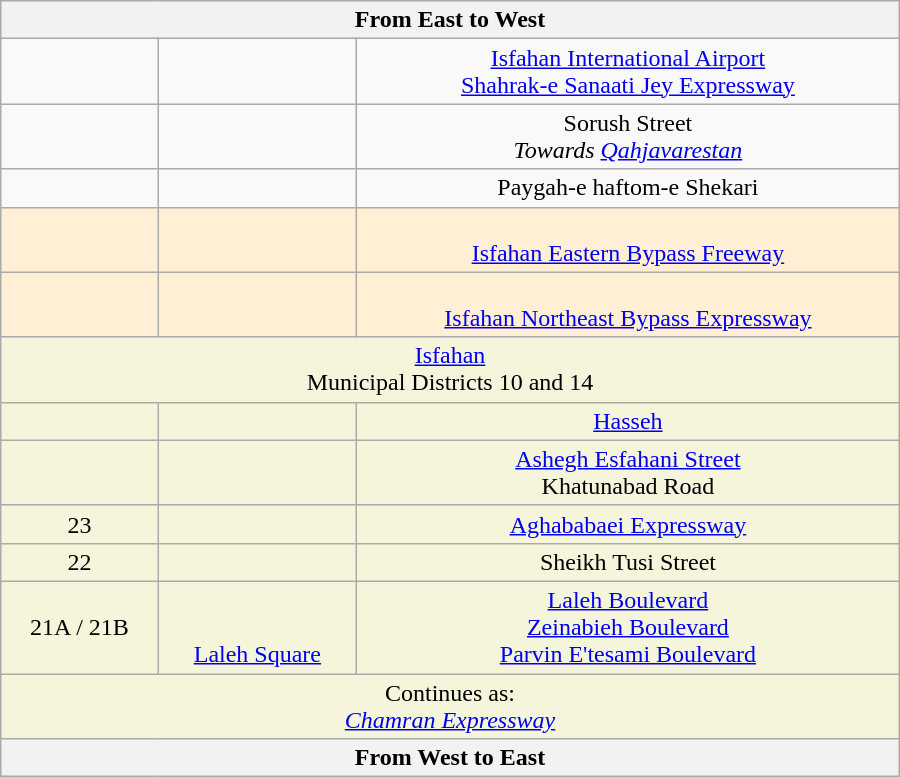<table class="wikitable" style="text-align:center" width="600px">
<tr>
<th text-align="center" colspan="3"> From East to West </th>
</tr>
<tr>
<td></td>
<td><br></td>
<td> <a href='#'>Isfahan International Airport</a><br> <a href='#'>Shahrak-e Sanaati Jey Expressway</a></td>
</tr>
<tr>
<td></td>
<td></td>
<td> Sorush Street<br><em>Towards  <a href='#'>Qahjavarestan</a></td>
</tr>
<tr>
<td></td>
<td></td>
<td></em>Paygah-e haftom-e Shekari<em></td>
</tr>
<tr>
<td align="center" bgcolor="#FFEFD5"></td>
<td align="center" bgcolor="#FFEFD5"><br></td>
<td align="center" bgcolor="#FFEFD5"><br> <a href='#'>Isfahan Eastern Bypass Freeway</a></td>
</tr>
<tr>
<td align="center" bgcolor="#FFEFD5"></td>
<td align="center" bgcolor="#FFEFD5"><br></td>
<td align="center" bgcolor="#FFEFD5"><br> <a href='#'>Isfahan Northeast Bypass Expressway</a></td>
</tr>
<tr>
<td colspan="7" align="center" bgcolor="#F5 F5 DC">  <a href='#'>Isfahan</a> <br></em>Municipal Districts 10 and 14<em></td>
</tr>
<tr>
<td align="center" colspan="1" bgcolor="F5 F5 DC"></td>
<td align="center" colspan="1" bgcolor="F5 F5 DC"></td>
<td align="center" colspan="1" bgcolor="F5 F5 DC"><a href='#'>Hasseh</a></td>
</tr>
<tr>
<td align="center" colspan="1" bgcolor="F5 F5 DC"></td>
<td align="center" colspan="1" bgcolor="F5 F5 DC"></td>
<td align="center" colspan="1" bgcolor="F5 F5 DC"> <a href='#'>Ashegh Esfahani Street</a><br> Khatunabad Road</td>
</tr>
<tr>
<td align="center" colspan="1" bgcolor="F5 F5 DC">23</td>
<td align="center" colspan="1" bgcolor="F5 F5 DC"></td>
<td align="center" colspan="1" bgcolor="F5 F5 DC"> <a href='#'>Aghababaei Expressway</a></td>
</tr>
<tr>
<td align="center" colspan="1" bgcolor="F5 F5 DC">22</td>
<td align="center" colspan="1" bgcolor="F5 F5 DC"></td>
<td align="center" colspan="1" bgcolor="F5 F5 DC"> Sheikh Tusi Street</td>
</tr>
<tr>
<td align="center" colspan="1" bgcolor="F5 F5 DC">21A / 21B</td>
<td align="center" colspan="1" bgcolor="F5 F5 DC"><br><br><a href='#'>Laleh Square</a></td>
<td align="center" colspan="1" bgcolor="F5 F5 DC"> <a href='#'>Laleh Boulevard</a><br> <a href='#'>Zeinabieh Boulevard</a><br> <a href='#'>Parvin E'tesami Boulevard</a></td>
</tr>
<tr>
<td colspan="7" align="center" bgcolor="F5 F5 DC"></em>Continues as:<em><br> <a href='#'>Chamran Expressway</a></td>
</tr>
<tr>
<th text-align="center" colspan="3"> From West to East </th>
</tr>
</table>
